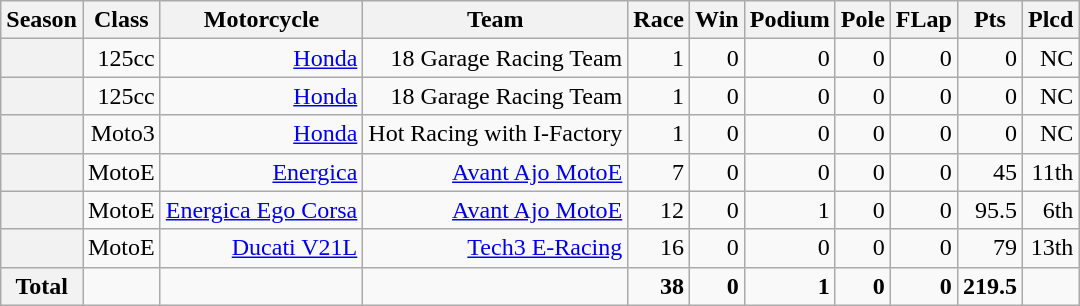<table class="wikitable" style=text-align:right>
<tr>
<th>Season</th>
<th>Class</th>
<th>Motorcycle</th>
<th>Team</th>
<th>Race</th>
<th>Win</th>
<th>Podium</th>
<th>Pole</th>
<th>FLap</th>
<th>Pts</th>
<th>Plcd</th>
</tr>
<tr>
<th></th>
<td>125cc</td>
<td><a href='#'>Honda</a></td>
<td>18 Garage Racing Team</td>
<td>1</td>
<td>0</td>
<td>0</td>
<td>0</td>
<td>0</td>
<td>0</td>
<td>NC</td>
</tr>
<tr>
<th></th>
<td>125cc</td>
<td><a href='#'>Honda</a></td>
<td>18 Garage Racing Team</td>
<td>1</td>
<td>0</td>
<td>0</td>
<td>0</td>
<td>0</td>
<td>0</td>
<td>NC</td>
</tr>
<tr>
<th></th>
<td>Moto3</td>
<td><a href='#'>Honda</a></td>
<td>Hot Racing with I-Factory</td>
<td>1</td>
<td>0</td>
<td>0</td>
<td>0</td>
<td>0</td>
<td>0</td>
<td>NC</td>
</tr>
<tr>
<th></th>
<td>MotoE</td>
<td><a href='#'>Energica</a></td>
<td><a href='#'>Avant Ajo MotoE</a></td>
<td>7</td>
<td>0</td>
<td>0</td>
<td>0</td>
<td>0</td>
<td>45</td>
<td>11th</td>
</tr>
<tr>
<th></th>
<td>MotoE</td>
<td><a href='#'>Energica Ego Corsa</a></td>
<td><a href='#'>Avant Ajo MotoE</a></td>
<td>12</td>
<td>0</td>
<td>1</td>
<td>0</td>
<td>0</td>
<td>95.5</td>
<td>6th</td>
</tr>
<tr>
<th></th>
<td>MotoE</td>
<td><a href='#'>Ducati V21L</a></td>
<td><a href='#'>Tech3 E-Racing</a></td>
<td>16</td>
<td>0</td>
<td>0</td>
<td>0</td>
<td>0</td>
<td>79</td>
<td>13th</td>
</tr>
<tr>
<th>Total</th>
<td></td>
<td></td>
<td></td>
<td><strong>38</strong></td>
<td><strong>0</strong></td>
<td><strong>1</strong></td>
<td><strong>0</strong></td>
<td><strong>0</strong></td>
<td><strong>219.5</strong></td>
<td></td>
</tr>
</table>
